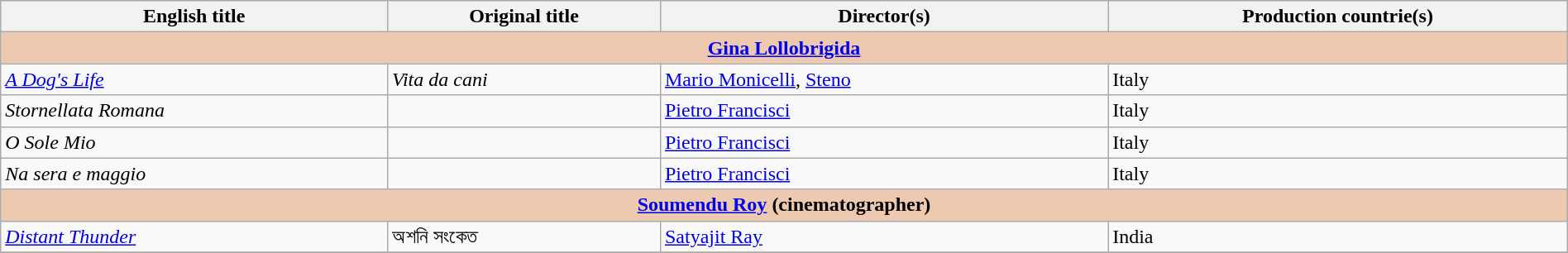<table class="sortable wikitable" style="width:100%; margin-bottom:4px" cellpadding="5">
<tr>
<th scope="col">English title</th>
<th scope="col">Original title</th>
<th scope="col">Director(s)</th>
<th scope="col">Production countrie(s)</th>
</tr>
<tr>
<th colspan="4" style="background:#EDC9AF"><a href='#'>Gina Lollobrigida</a></th>
</tr>
<tr>
<td><em><a href='#'>A Dog's Life</a></em></td>
<td><em>Vita da cani</em></td>
<td><a href='#'>Mario Monicelli</a>, <a href='#'>Steno</a></td>
<td>Italy</td>
</tr>
<tr>
<td><em>Stornellata Romana</em></td>
<td></td>
<td><a href='#'>Pietro Francisci</a></td>
<td>Italy</td>
</tr>
<tr>
<td><em>O Sole Mio</em></td>
<td></td>
<td><a href='#'>Pietro Francisci</a></td>
<td>Italy</td>
</tr>
<tr>
<td><em>Na sera e maggio</em></td>
<td></td>
<td><a href='#'>Pietro Francisci</a></td>
<td>Italy</td>
</tr>
<tr>
<th colspan="4" style="background:#EDC9AF"><a href='#'>Soumendu Roy</a> (cinematographer)</th>
</tr>
<tr>
<td><em><a href='#'>Distant Thunder</a></em></td>
<td>অশনি সংকেত</td>
<td><a href='#'>Satyajit Ray</a></td>
<td>India</td>
</tr>
<tr>
</tr>
</table>
